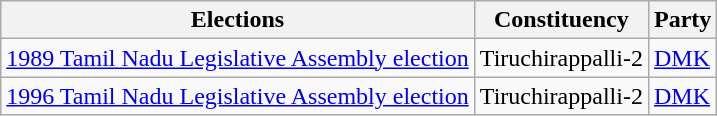<table class="wikitable">
<tr>
<th>Elections</th>
<th>Constituency</th>
<th>Party</th>
</tr>
<tr>
<td><a href='#'>1989 Tamil Nadu Legislative Assembly election</a></td>
<td>Tiruchirappalli-2</td>
<td><a href='#'>DMK</a></td>
</tr>
<tr>
<td><a href='#'>1996 Tamil Nadu Legislative Assembly election</a></td>
<td>Tiruchirappalli-2</td>
<td><a href='#'>DMK</a></td>
</tr>
</table>
